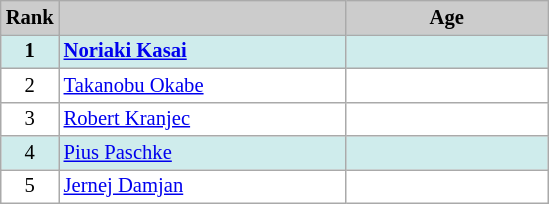<table class="wikitable plainrowheaders" style="background:#fff; font-size:86%; line-height:16px; border:grey solid 1px; border-collapse:collapse;">
<tr style="background:#ccc; text-align:center;">
<th style="background:#ccc;">Rank</th>
<th style="background:#ccc;" width="185"></th>
<th style="background:#ccc;" width="128">Age</th>
</tr>
<tr bgcolor=#CFECEC>
<td align=center><strong>1</strong></td>
<td> <strong><a href='#'>Noriaki Kasai</a></strong></td>
<td><strong></strong></td>
</tr>
<tr>
<td align=center>2</td>
<td> <a href='#'>Takanobu Okabe</a></td>
<td></td>
</tr>
<tr>
<td align=center>3</td>
<td> <a href='#'>Robert Kranjec</a></td>
<td></td>
</tr>
<tr bgcolor=#CFECEC>
<td align=center>4</td>
<td> <a href='#'>Pius Paschke</a></td>
<td></td>
</tr>
<tr>
<td align=center>5</td>
<td> <a href='#'>Jernej Damjan</a></td>
<td></td>
</tr>
</table>
